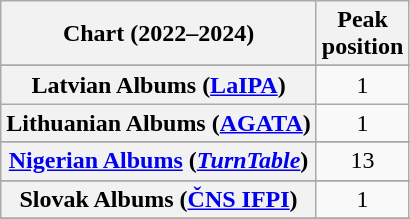<table class="wikitable sortable plainrowheaders" style="text-align:center">
<tr>
<th scope="col">Chart (2022–2024)</th>
<th scope="col">Peak<br>position</th>
</tr>
<tr>
</tr>
<tr>
</tr>
<tr>
</tr>
<tr>
</tr>
<tr>
</tr>
<tr>
</tr>
<tr>
</tr>
<tr>
</tr>
<tr>
</tr>
<tr>
</tr>
<tr>
</tr>
<tr>
</tr>
<tr>
</tr>
<tr>
</tr>
<tr>
<th scope="row">Latvian Albums (<a href='#'>LaIPA</a>)</th>
<td>1</td>
</tr>
<tr>
<th scope="row">Lithuanian Albums (<a href='#'>AGATA</a>)</th>
<td>1</td>
</tr>
<tr>
</tr>
<tr>
<th scope="row"><a href='#'>Nigerian Albums</a> (<em><a href='#'>TurnTable</a></em>)</th>
<td>13</td>
</tr>
<tr>
</tr>
<tr>
</tr>
<tr>
<th scope="row">Slovak Albums (<a href='#'>ČNS IFPI</a>)</th>
<td>1</td>
</tr>
<tr>
</tr>
<tr>
</tr>
<tr>
</tr>
<tr>
</tr>
<tr>
</tr>
<tr>
</tr>
<tr>
</tr>
</table>
